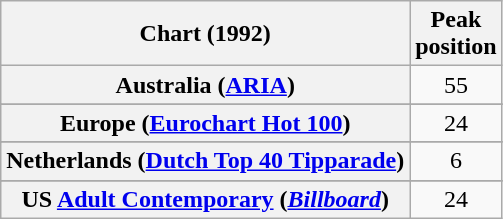<table class="wikitable sortable plainrowheaders" style="text-align:center">
<tr>
<th>Chart (1992)</th>
<th>Peak<br>position</th>
</tr>
<tr>
<th scope="row">Australia (<a href='#'>ARIA</a>)</th>
<td>55</td>
</tr>
<tr>
</tr>
<tr>
</tr>
<tr>
</tr>
<tr>
<th scope="row">Europe (<a href='#'>Eurochart Hot 100</a>)</th>
<td>24</td>
</tr>
<tr>
</tr>
<tr>
</tr>
<tr>
</tr>
<tr>
<th scope="row">Netherlands (<a href='#'>Dutch Top 40 Tipparade</a>)</th>
<td>6</td>
</tr>
<tr>
</tr>
<tr>
</tr>
<tr>
</tr>
<tr>
<th scope="row">US <a href='#'>Adult Contemporary</a> (<em><a href='#'>Billboard</a></em>)</th>
<td>24</td>
</tr>
</table>
